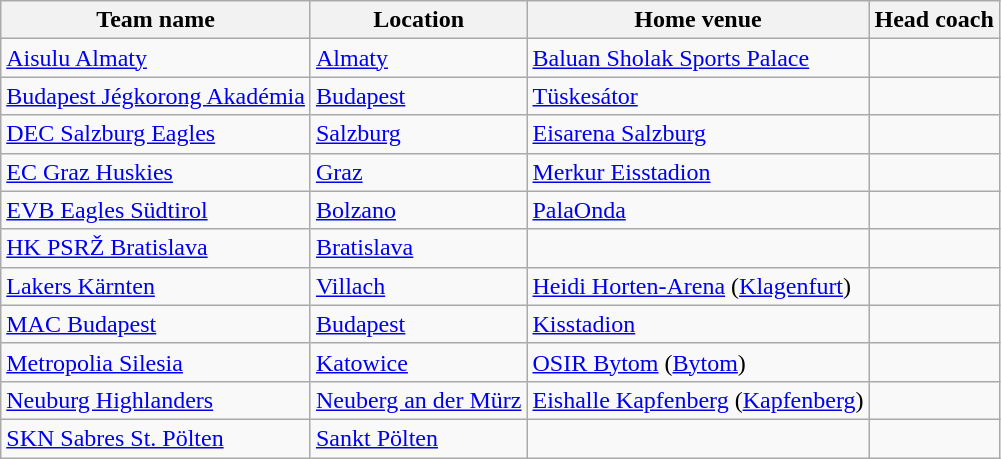<table class="wikitable sortable" width="">
<tr>
<th>Team name</th>
<th>Location</th>
<th>Home venue</th>
<th>Head coach</th>
</tr>
<tr>
<td><a href='#'>Aisulu Almaty</a></td>
<td> <a href='#'>Almaty</a></td>
<td><a href='#'>Baluan Sholak Sports Palace</a></td>
<td></td>
</tr>
<tr>
<td><a href='#'>Budapest Jégkorong Akadémia</a></td>
<td> <a href='#'>Budapest</a></td>
<td><a href='#'>Tüskesátor</a></td>
<td></td>
</tr>
<tr>
<td><a href='#'>DEC Salzburg Eagles</a></td>
<td> <a href='#'>Salzburg</a></td>
<td><a href='#'>Eisarena Salzburg</a></td>
<td></td>
</tr>
<tr>
<td><a href='#'>EC Graz Huskies</a></td>
<td> <a href='#'>Graz</a></td>
<td><a href='#'>Merkur Eisstadion</a></td>
<td></td>
</tr>
<tr>
<td><a href='#'>EVB Eagles Südtirol</a></td>
<td> <a href='#'>Bolzano</a></td>
<td><a href='#'>PalaOnda</a></td>
<td></td>
</tr>
<tr>
<td><a href='#'>HK PSRŽ Bratislava</a></td>
<td> <a href='#'>Bratislava</a></td>
<td></td>
<td></td>
</tr>
<tr>
<td><a href='#'>Lakers Kärnten</a></td>
<td> <a href='#'>Villach</a></td>
<td><a href='#'>Heidi Horten-Arena</a> (<a href='#'>Klagenfurt</a>)</td>
<td></td>
</tr>
<tr>
<td><a href='#'>MAC Budapest</a></td>
<td> <a href='#'>Budapest</a></td>
<td><a href='#'>Kisstadion</a></td>
<td></td>
</tr>
<tr>
<td><a href='#'>Metropolia Silesia</a></td>
<td> <a href='#'>Katowice</a></td>
<td><a href='#'>OSIR Bytom</a> (<a href='#'>Bytom</a>)</td>
<td></td>
</tr>
<tr>
<td><a href='#'>Neuburg Highlanders</a></td>
<td> <a href='#'>Neuberg an der Mürz</a></td>
<td><a href='#'>Eishalle Kapfenberg</a> (<a href='#'>Kapfenberg</a>)</td>
<td></td>
</tr>
<tr>
<td><a href='#'>SKN Sabres St. Pölten</a></td>
<td> <a href='#'>Sankt Pölten</a></td>
<td></td>
<td></td>
</tr>
</table>
